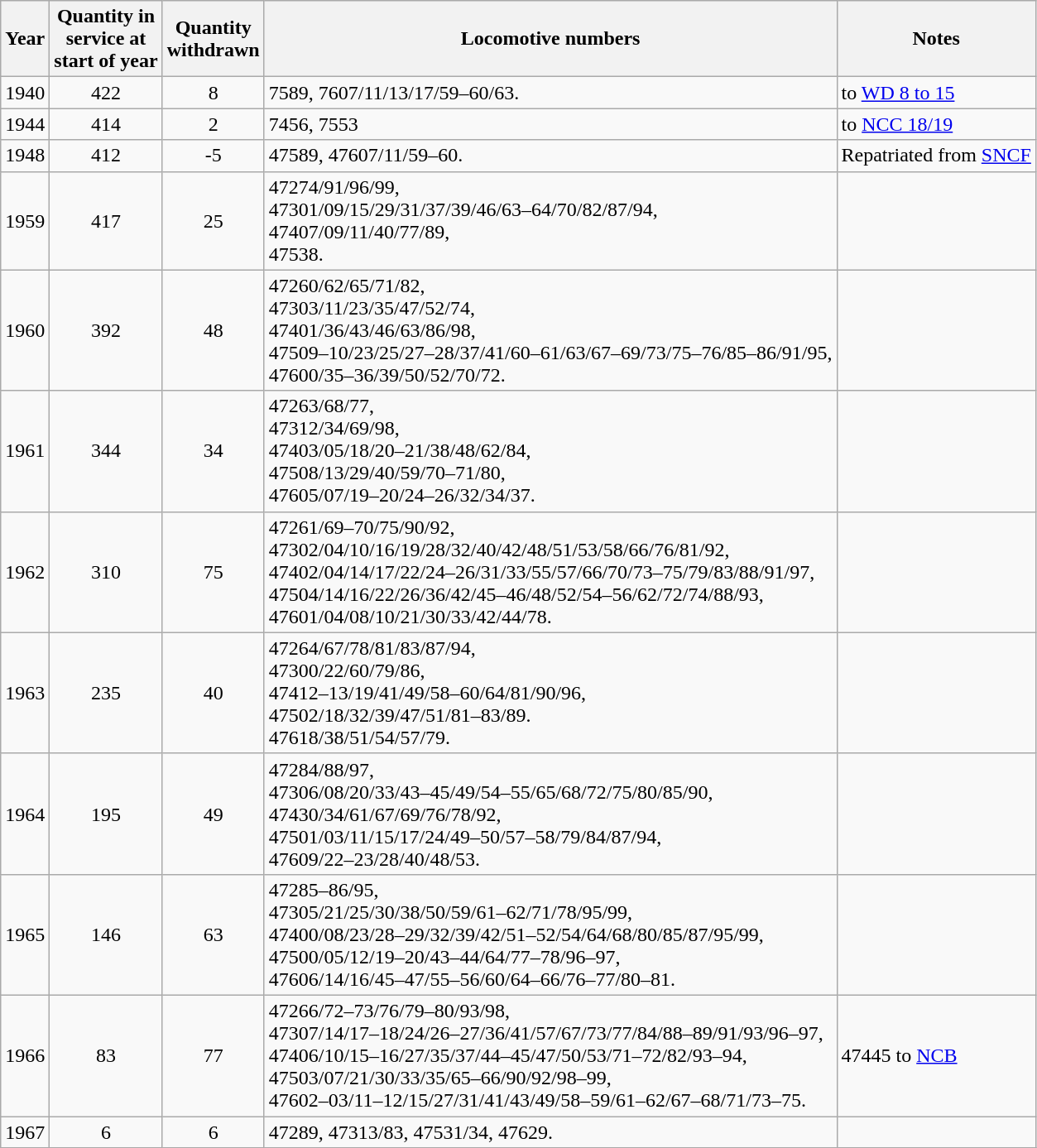<table class="wikitable collapsible" style="text-align:center">
<tr>
<th>Year</th>
<th>Quantity in<br>service at<br>start of year</th>
<th>Quantity<br>withdrawn</th>
<th>Locomotive numbers</th>
<th>Notes</th>
</tr>
<tr>
<td>1940</td>
<td>422</td>
<td>8</td>
<td align=left>7589, 7607/11/13/17/59–60/63.</td>
<td align=left>to <a href='#'>WD 8 to 15</a></td>
</tr>
<tr>
<td>1944</td>
<td>414</td>
<td>2</td>
<td align=left>7456, 7553</td>
<td align=left>to <a href='#'>NCC 18/19</a></td>
</tr>
<tr>
<td>1948</td>
<td>412</td>
<td>-5</td>
<td align=left>47589, 47607/11/59–60.</td>
<td align=left>Repatriated from <a href='#'>SNCF</a></td>
</tr>
<tr>
<td>1959</td>
<td>417</td>
<td>25</td>
<td align=left>47274/91/96/99,<br>47301/09/15/29/31/37/39/46/63–64/70/82/87/94,<br>47407/09/11/40/77/89,<br>47538.</td>
<td align=left></td>
</tr>
<tr>
<td>1960</td>
<td>392</td>
<td>48</td>
<td align=left>47260/62/65/71/82,<br>47303/11/23/35/47/52/74,<br>47401/36/43/46/63/86/98,<br>47509–10/23/25/27–28/37/41/60–61/63/67–69/73/75–76/85–86/91/95,<br>47600/35–36/39/50/52/70/72.</td>
<td align=left></td>
</tr>
<tr>
<td>1961</td>
<td>344</td>
<td>34</td>
<td align=left>47263/68/77,<br>47312/34/69/98,<br>47403/05/18/20–21/38/48/62/84,<br>47508/13/29/40/59/70–71/80,<br>47605/07/19–20/24–26/32/34/37.</td>
<td align=left></td>
</tr>
<tr>
<td>1962</td>
<td>310</td>
<td>75</td>
<td align=left>47261/69–70/75/90/92,<br>47302/04/10/16/19/28/32/40/42/48/51/53/58/66/76/81/92,<br>47402/04/14/17/22/24–26/31/33/55/57/66/70/73–75/79/83/88/91/97,<br>47504/14/16/22/26/36/42/45–46/48/52/54–56/62/72/74/88/93,<br>47601/04/08/10/21/30/33/42/44/78.</td>
<td align=left></td>
</tr>
<tr>
<td>1963</td>
<td>235</td>
<td>40</td>
<td align=left>47264/67/78/81/83/87/94,<br>47300/22/60/79/86,<br>47412–13/19/41/49/58–60/64/81/90/96,<br>47502/18/32/39/47/51/81–83/89.<br>47618/38/51/54/57/79.</td>
<td align=left></td>
</tr>
<tr>
<td>1964</td>
<td>195</td>
<td>49</td>
<td align=left>47284/88/97,<br>47306/08/20/33/43–45/49/54–55/65/68/72/75/80/85/90,<br>47430/34/61/67/69/76/78/92,<br>47501/03/11/15/17/24/49–50/57–58/79/84/87/94,<br>47609/22–23/28/40/48/53.</td>
<td align=left></td>
</tr>
<tr>
<td>1965</td>
<td>146</td>
<td>63</td>
<td align=left>47285–86/95,<br>47305/21/25/30/38/50/59/61–62/71/78/95/99,<br>47400/08/23/28–29/32/39/42/51–52/54/64/68/80/85/87/95/99,<br>47500/05/12/19–20/43–44/64/77–78/96–97,<br>47606/14/16/45–47/55–56/60/64–66/76–77/80–81.</td>
<td align=left></td>
</tr>
<tr>
<td>1966</td>
<td>83</td>
<td>77</td>
<td align=left>47266/72–73/76/79–80/93/98,<br>47307/14/17–18/24/26–27/36/41/57/67/73/77/84/88–89/91/93/96–97,<br>47406/10/15–16/27/35/37/44–45/47/50/53/71–72/82/93–94,<br>47503/07/21/30/33/35/65–66/90/92/98–99,<br>47602–03/11–12/15/27/31/41/43/49/58–59/61–62/67–68/71/73–75.</td>
<td align=left>47445 to <a href='#'>NCB</a></td>
</tr>
<tr>
<td>1967</td>
<td>6</td>
<td>6</td>
<td align=left>47289, 47313/83, 47531/34, 47629.</td>
<td align=left></td>
</tr>
<tr>
</tr>
</table>
